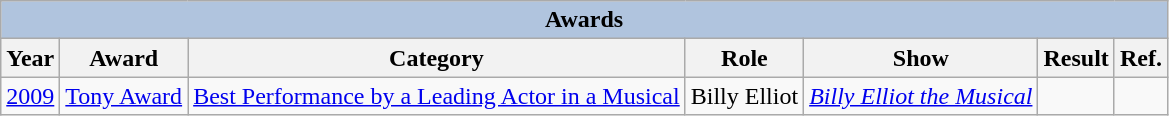<table class="wikitable" style="text-align: center;">
<tr>
<th colspan=7 style="background:#B0C4DE;">Awards</th>
</tr>
<tr>
<th>Year</th>
<th>Award</th>
<th>Category</th>
<th>Role</th>
<th>Show</th>
<th>Result</th>
<th>Ref.</th>
</tr>
<tr>
<td><a href='#'>2009</a></td>
<td><a href='#'>Tony Award</a></td>
<td><a href='#'>Best Performance by a Leading Actor in a Musical</a></td>
<td>Billy Elliot</td>
<td><em><a href='#'>Billy Elliot the Musical</a></em></td>
<td></td>
<td></td>
</tr>
</table>
